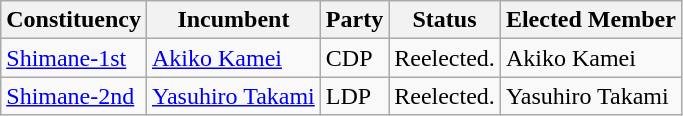<table class="wikitable">
<tr>
<th>Constituency</th>
<th>Incumbent</th>
<th>Party</th>
<th>Status</th>
<th>Elected Member</th>
</tr>
<tr>
<td><a href='#'>Shimane-1st</a></td>
<td><a href='#'>Akiko Kamei</a></td>
<td>CDP</td>
<td>Reelected.</td>
<td>Akiko Kamei</td>
</tr>
<tr>
<td><a href='#'>Shimane-2nd</a></td>
<td><a href='#'>Yasuhiro Takami</a></td>
<td>LDP</td>
<td>Reelected.</td>
<td>Yasuhiro Takami</td>
</tr>
</table>
